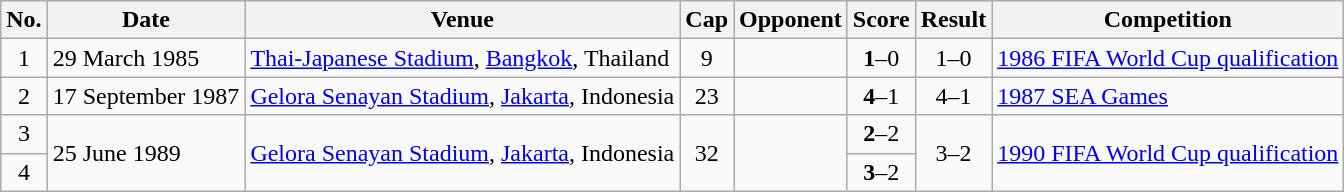<table class="wikitable sortable">
<tr>
<th scope="col">No.</th>
<th scope="col">Date</th>
<th scope="col">Venue</th>
<th scope="col">Cap</th>
<th scope="col">Opponent</th>
<th scope="col">Score</th>
<th scope="col">Result</th>
<th scope="col">Competition</th>
</tr>
<tr>
<td style="text-align:center">1</td>
<td>29 March 1985</td>
<td><a href='#'>Thai-Japanese Stadium</a>, <a href='#'>Bangkok</a>, Thailand</td>
<td style="text-align:center">9</td>
<td></td>
<td align="center"><strong>1</strong>–0</td>
<td align="center">1–0</td>
<td><a href='#'>1986 FIFA World Cup qualification</a></td>
</tr>
<tr>
<td style="text-align:center">2</td>
<td>17 September 1987</td>
<td><a href='#'>Gelora Senayan Stadium</a>, <a href='#'>Jakarta</a>, Indonesia</td>
<td style="text-align:center">23</td>
<td></td>
<td align="center"><strong>4</strong>–1</td>
<td align="center">4–1</td>
<td><a href='#'>1987 SEA Games</a></td>
</tr>
<tr>
<td style="text-align:center">3</td>
<td rowspan="2">25 June 1989</td>
<td rowspan="2"><a href='#'>Gelora Senayan Stadium</a>, <a href='#'>Jakarta</a>, Indonesia</td>
<td rowspan="2" style="text-align:center">32</td>
<td rowspan="2"></td>
<td align="center"><strong>2</strong>–2</td>
<td rowspan="2" align="center">3–2</td>
<td rowspan="2"><a href='#'>1990 FIFA World Cup qualification</a></td>
</tr>
<tr>
<td style="text-align:center">4</td>
<td align="center"><strong>3</strong>–2</td>
</tr>
</table>
